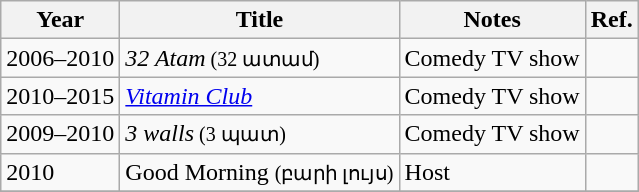<table class="wikitable sortable">
<tr>
<th>Year</th>
<th>Title</th>
<th>Notes</th>
<th>Ref.</th>
</tr>
<tr>
<td>2006–2010</td>
<td><em>32 Atam</em><small> (32 ատամ)</small></td>
<td>Comedy TV show</td>
<td></td>
</tr>
<tr>
<td>2010–2015</td>
<td><em><a href='#'>Vitamin Club</a></em></td>
<td>Comedy TV show</td>
<td></td>
</tr>
<tr>
<td>2009–2010</td>
<td><em>3 walls</em><small> (3 պատ)</small></td>
<td>Comedy TV show</td>
<td></td>
</tr>
<tr>
<td>2010</td>
<td>Good Morning <small> (բարի լույս)</small></td>
<td>Host</td>
<td></td>
</tr>
<tr>
</tr>
</table>
